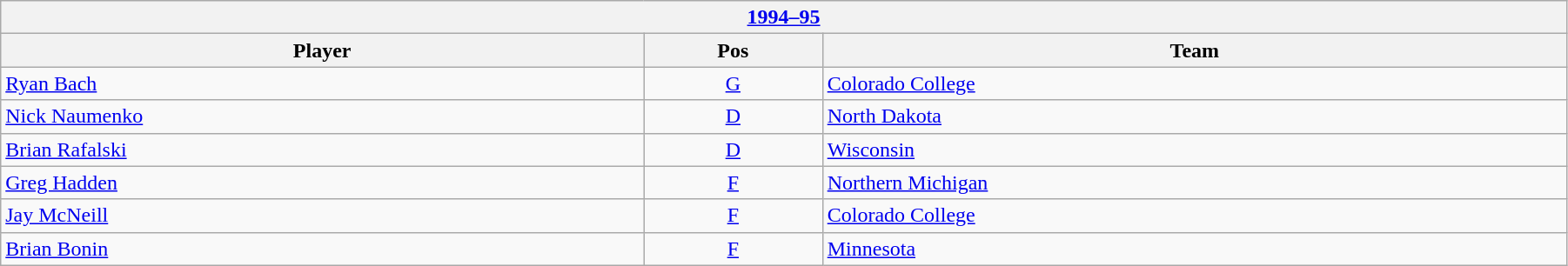<table class="wikitable" width=95%>
<tr>
<th colspan=3><a href='#'>1994–95</a></th>
</tr>
<tr>
<th>Player</th>
<th>Pos</th>
<th>Team</th>
</tr>
<tr>
<td><a href='#'>Ryan Bach</a></td>
<td align=center><a href='#'>G</a></td>
<td><a href='#'>Colorado College</a></td>
</tr>
<tr>
<td><a href='#'>Nick Naumenko</a></td>
<td align=center><a href='#'>D</a></td>
<td><a href='#'>North Dakota</a></td>
</tr>
<tr>
<td><a href='#'>Brian Rafalski</a></td>
<td align=center><a href='#'>D</a></td>
<td><a href='#'>Wisconsin</a></td>
</tr>
<tr>
<td><a href='#'>Greg Hadden</a></td>
<td align=center><a href='#'>F</a></td>
<td><a href='#'>Northern Michigan</a></td>
</tr>
<tr>
<td><a href='#'>Jay McNeill</a></td>
<td align=center><a href='#'>F</a></td>
<td><a href='#'>Colorado College</a></td>
</tr>
<tr>
<td><a href='#'>Brian Bonin</a></td>
<td align=center><a href='#'>F</a></td>
<td><a href='#'>Minnesota</a></td>
</tr>
</table>
